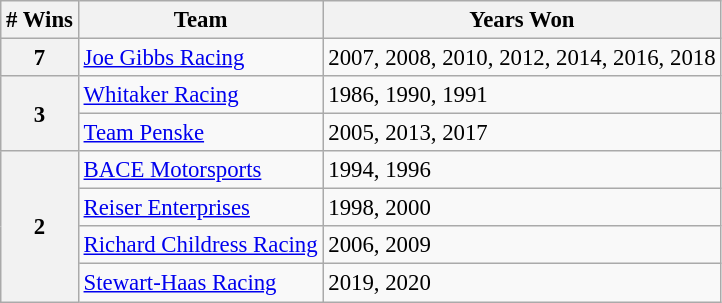<table class="wikitable" style="font-size: 95%;">
<tr>
<th># Wins</th>
<th>Team</th>
<th>Years Won</th>
</tr>
<tr>
<th>7</th>
<td><a href='#'>Joe Gibbs Racing</a></td>
<td>2007, 2008, 2010, 2012, 2014, 2016, 2018</td>
</tr>
<tr>
<th rowspan="2">3</th>
<td><a href='#'>Whitaker Racing</a></td>
<td>1986, 1990, 1991</td>
</tr>
<tr>
<td><a href='#'>Team Penske</a></td>
<td>2005, 2013, 2017</td>
</tr>
<tr>
<th rowspan="4">2</th>
<td><a href='#'>BACE Motorsports</a></td>
<td>1994, 1996</td>
</tr>
<tr>
<td><a href='#'>Reiser Enterprises</a></td>
<td>1998, 2000</td>
</tr>
<tr>
<td><a href='#'>Richard Childress Racing</a></td>
<td>2006, 2009</td>
</tr>
<tr>
<td><a href='#'>Stewart-Haas Racing</a></td>
<td>2019, 2020</td>
</tr>
</table>
